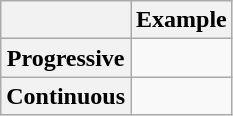<table class="wikitable">
<tr>
<th></th>
<th>Example</th>
</tr>
<tr>
<th>Progressive</th>
<td></td>
</tr>
<tr>
<th>Continuous</th>
<td></td>
</tr>
</table>
